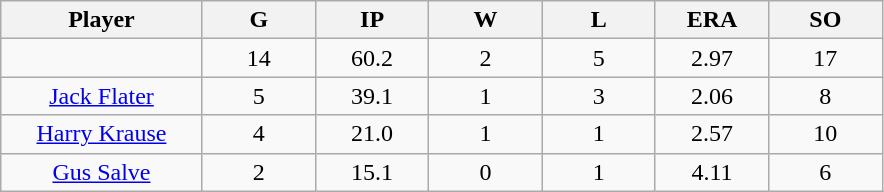<table class="wikitable sortable">
<tr>
<th bgcolor="#DDDDFF" width="16%">Player</th>
<th bgcolor="#DDDDFF" width="9%">G</th>
<th bgcolor="#DDDDFF" width="9%">IP</th>
<th bgcolor="#DDDDFF" width="9%">W</th>
<th bgcolor="#DDDDFF" width="9%">L</th>
<th bgcolor="#DDDDFF" width="9%">ERA</th>
<th bgcolor="#DDDDFF" width="9%">SO</th>
</tr>
<tr align="center">
<td></td>
<td>14</td>
<td>60.2</td>
<td>2</td>
<td>5</td>
<td>2.97</td>
<td>17</td>
</tr>
<tr align="center">
<td><a href='#'>Jack Flater</a></td>
<td>5</td>
<td>39.1</td>
<td>1</td>
<td>3</td>
<td>2.06</td>
<td>8</td>
</tr>
<tr align="center">
<td><a href='#'>Harry Krause</a></td>
<td>4</td>
<td>21.0</td>
<td>1</td>
<td>1</td>
<td>2.57</td>
<td>10</td>
</tr>
<tr align="center">
<td><a href='#'>Gus Salve</a></td>
<td>2</td>
<td>15.1</td>
<td>0</td>
<td>1</td>
<td>4.11</td>
<td>6</td>
</tr>
</table>
